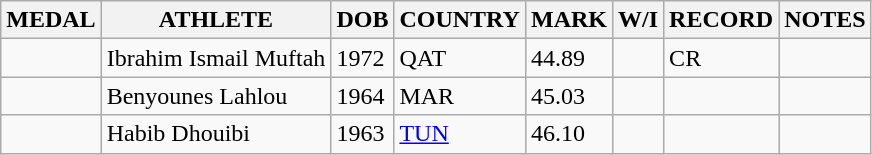<table class="wikitable">
<tr>
<th>MEDAL</th>
<th>ATHLETE</th>
<th>DOB</th>
<th>COUNTRY</th>
<th>MARK</th>
<th>W/I</th>
<th>RECORD</th>
<th>NOTES</th>
</tr>
<tr>
<td></td>
<td>Ibrahim Ismail Muftah</td>
<td>1972</td>
<td>QAT</td>
<td>44.89</td>
<td></td>
<td>CR</td>
<td></td>
</tr>
<tr>
<td></td>
<td>Benyounes Lahlou</td>
<td>1964</td>
<td>MAR</td>
<td>45.03</td>
<td></td>
<td></td>
<td></td>
</tr>
<tr>
<td></td>
<td>Habib Dhouibi</td>
<td>1963</td>
<td><a href='#'>TUN</a></td>
<td>46.10</td>
<td></td>
<td></td>
<td></td>
</tr>
</table>
